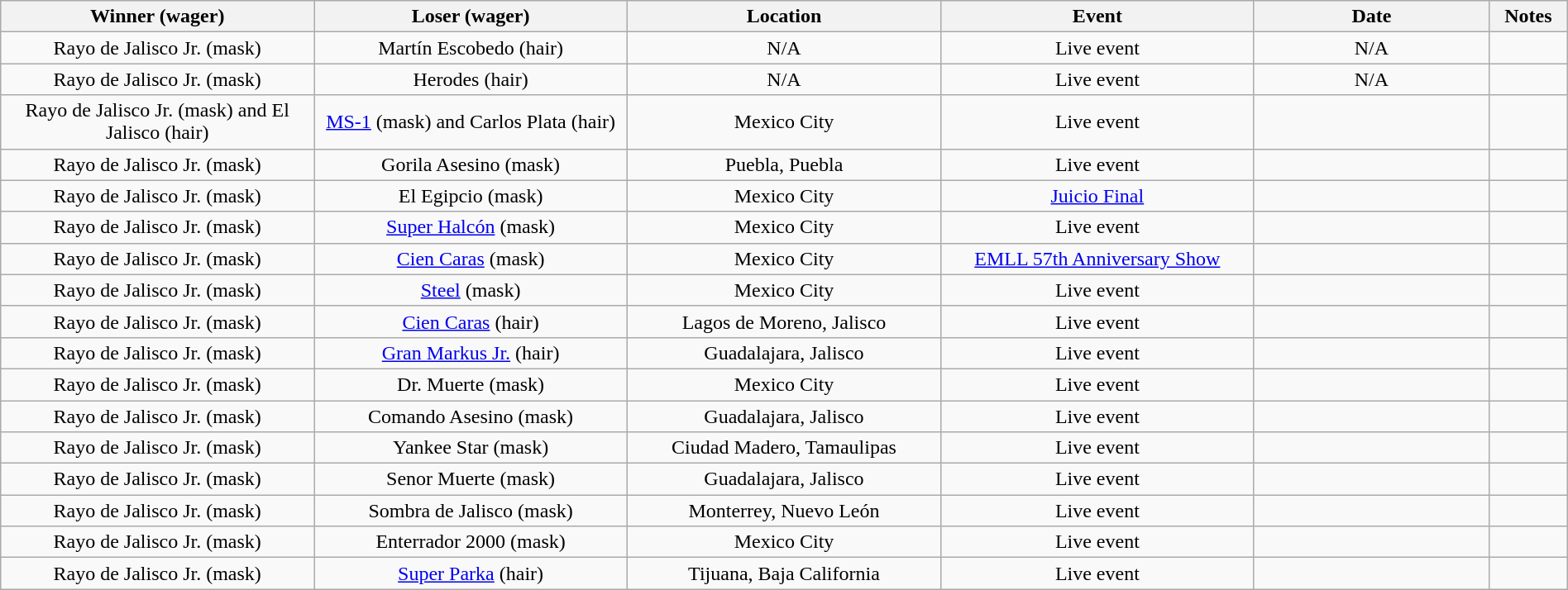<table class="wikitable sortable" width=100%  style="text-align: center">
<tr>
<th width=20% scope="col">Winner (wager)</th>
<th width=20% scope="col">Loser (wager)</th>
<th width=20% scope="col">Location</th>
<th width=20% scope="col">Event</th>
<th width=15% scope="col">Date</th>
<th class="unsortable" width=5% scope="col">Notes</th>
</tr>
<tr>
<td>Rayo de Jalisco Jr. (mask)</td>
<td>Martín Escobedo (hair)</td>
<td>N/A</td>
<td>Live event</td>
<td>N/A</td>
<td></td>
</tr>
<tr>
<td>Rayo de Jalisco Jr. (mask)</td>
<td>Herodes (hair)</td>
<td>N/A</td>
<td>Live event</td>
<td>N/A</td>
<td></td>
</tr>
<tr>
<td>Rayo de Jalisco Jr. (mask) and El Jalisco (hair)</td>
<td><a href='#'>MS-1</a> (mask) and Carlos Plata (hair)</td>
<td>Mexico City</td>
<td>Live event</td>
<td></td>
<td></td>
</tr>
<tr>
<td>Rayo de Jalisco Jr. (mask)</td>
<td>Gorila Asesino (mask)</td>
<td>Puebla, Puebla</td>
<td>Live event</td>
<td></td>
<td></td>
</tr>
<tr>
<td>Rayo de Jalisco Jr. (mask)</td>
<td>El Egipcio (mask)</td>
<td>Mexico City</td>
<td><a href='#'>Juicio Final</a></td>
<td></td>
<td></td>
</tr>
<tr>
<td>Rayo de Jalisco Jr. (mask)</td>
<td><a href='#'>Super Halcón</a> (mask)</td>
<td>Mexico City</td>
<td>Live event</td>
<td></td>
<td></td>
</tr>
<tr>
<td>Rayo de Jalisco Jr. (mask)</td>
<td><a href='#'>Cien Caras</a> (mask)</td>
<td>Mexico City</td>
<td><a href='#'>EMLL 57th Anniversary Show</a></td>
<td></td>
<td></td>
</tr>
<tr>
<td>Rayo de Jalisco Jr. (mask)</td>
<td><a href='#'>Steel</a> (mask)</td>
<td>Mexico City</td>
<td>Live event</td>
<td></td>
<td></td>
</tr>
<tr>
<td>Rayo de Jalisco Jr. (mask)</td>
<td><a href='#'>Cien Caras</a> (hair)</td>
<td>Lagos de Moreno, Jalisco</td>
<td>Live event</td>
<td></td>
<td></td>
</tr>
<tr>
<td>Rayo de Jalisco Jr. (mask)</td>
<td><a href='#'>Gran Markus Jr.</a> (hair)</td>
<td>Guadalajara, Jalisco</td>
<td>Live event</td>
<td></td>
<td></td>
</tr>
<tr>
<td>Rayo de Jalisco Jr. (mask)</td>
<td>Dr. Muerte (mask)</td>
<td>Mexico City</td>
<td>Live event</td>
<td></td>
<td></td>
</tr>
<tr>
<td>Rayo de Jalisco Jr. (mask)</td>
<td>Comando Asesino (mask)</td>
<td>Guadalajara, Jalisco</td>
<td>Live event</td>
<td></td>
<td></td>
</tr>
<tr>
<td>Rayo de Jalisco Jr. (mask)</td>
<td>Yankee Star (mask)</td>
<td>Ciudad Madero, Tamaulipas</td>
<td>Live event</td>
<td></td>
<td></td>
</tr>
<tr>
<td>Rayo de Jalisco Jr. (mask)</td>
<td>Senor Muerte (mask)</td>
<td>Guadalajara, Jalisco</td>
<td>Live event</td>
<td></td>
<td></td>
</tr>
<tr>
<td>Rayo de Jalisco Jr. (mask)</td>
<td>Sombra de Jalisco (mask)</td>
<td>Monterrey, Nuevo León</td>
<td>Live event</td>
<td></td>
<td></td>
</tr>
<tr>
<td>Rayo de Jalisco Jr. (mask)</td>
<td>Enterrador 2000 (mask)</td>
<td>Mexico City</td>
<td>Live event</td>
<td></td>
<td></td>
</tr>
<tr>
<td>Rayo de Jalisco Jr. (mask)</td>
<td><a href='#'>Super Parka</a> (hair)</td>
<td>Tijuana, Baja California</td>
<td>Live event</td>
<td></td>
<td></td>
</tr>
</table>
